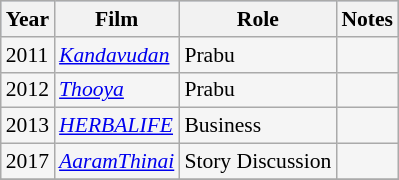<table class="wikitable" style="background:#f5f5f5; font-size:90%;">
<tr style="background:#B0C4DE;">
<th>Year</th>
<th>Film</th>
<th>Role</th>
<th>Notes</th>
</tr>
<tr>
<td>2011</td>
<td><em><a href='#'>Kandavudan</a></em></td>
<td>Prabu</td>
<td></td>
</tr>
<tr>
<td>2012</td>
<td><em><a href='#'>Thooya</a></em></td>
<td>Prabu</td>
<td></td>
</tr>
<tr>
<td>2013</td>
<td><em><a href='#'>HERBALIFE</a></em></td>
<td>Business</td>
<td></td>
</tr>
<tr>
<td>2017</td>
<td><em><a href='#'>AaramThinai</a></em></td>
<td>Story Discussion</td>
<td></td>
</tr>
<tr>
</tr>
</table>
